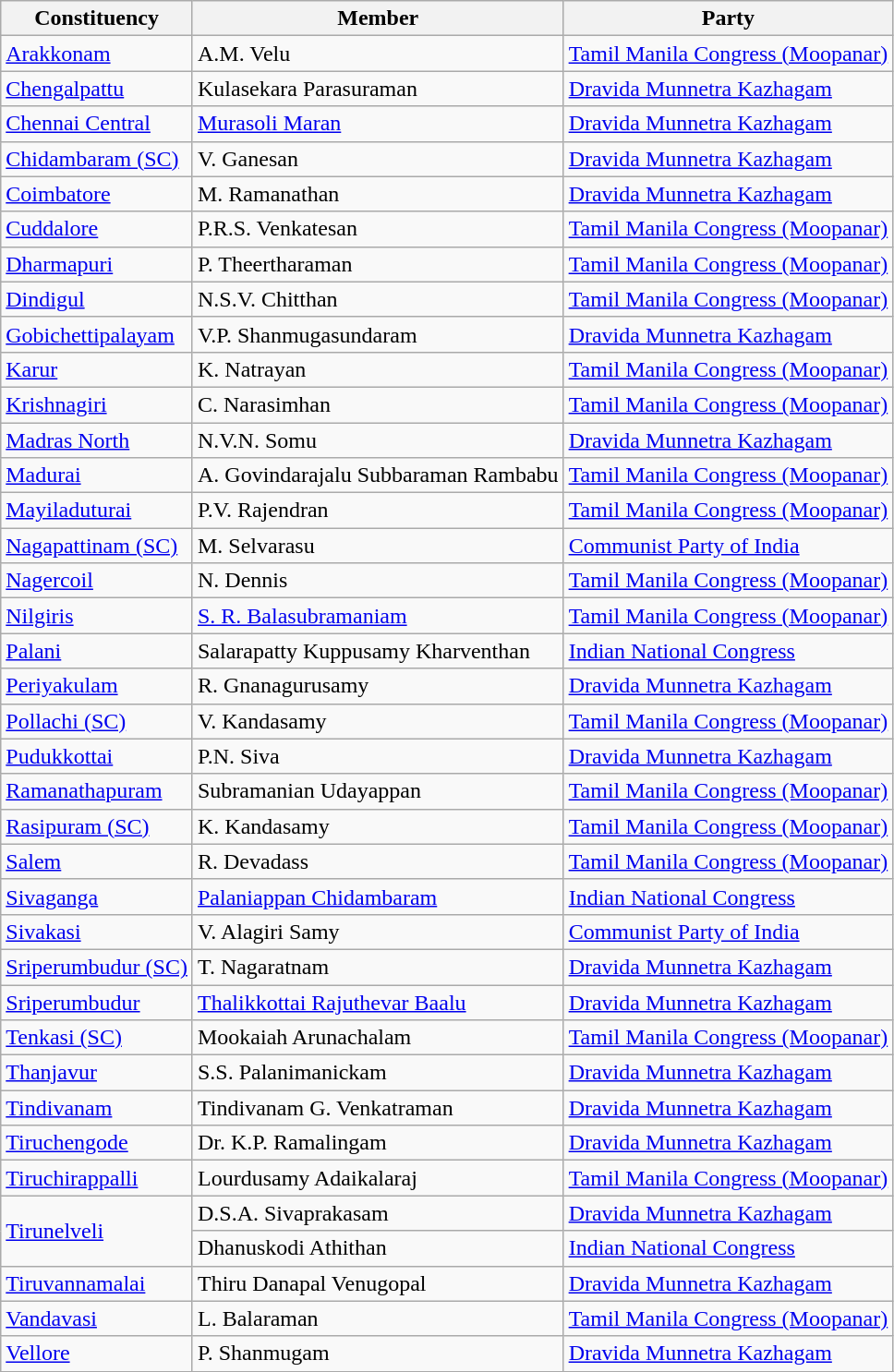<table class="wikitable sortable">
<tr>
<th>Constituency</th>
<th>Member</th>
<th>Party</th>
</tr>
<tr>
<td><a href='#'>Arakkonam</a></td>
<td>A.M. Velu</td>
<td><a href='#'>Tamil Manila Congress (Moopanar)</a></td>
</tr>
<tr>
<td><a href='#'>Chengalpattu</a></td>
<td>Kulasekara Parasuraman</td>
<td><a href='#'>Dravida Munnetra Kazhagam</a></td>
</tr>
<tr>
<td><a href='#'>Chennai Central</a></td>
<td><a href='#'>Murasoli Maran</a></td>
<td><a href='#'>Dravida Munnetra Kazhagam</a></td>
</tr>
<tr>
<td><a href='#'>Chidambaram (SC)</a></td>
<td>V. Ganesan</td>
<td><a href='#'>Dravida Munnetra Kazhagam</a></td>
</tr>
<tr>
<td><a href='#'>Coimbatore</a></td>
<td>M. Ramanathan</td>
<td><a href='#'>Dravida Munnetra Kazhagam</a></td>
</tr>
<tr>
<td><a href='#'>Cuddalore</a></td>
<td>P.R.S. Venkatesan</td>
<td><a href='#'>Tamil Manila Congress (Moopanar)</a></td>
</tr>
<tr>
<td><a href='#'>Dharmapuri</a></td>
<td>P. Theertharaman</td>
<td><a href='#'>Tamil Manila Congress (Moopanar)</a></td>
</tr>
<tr>
<td><a href='#'>Dindigul</a></td>
<td>N.S.V. Chitthan</td>
<td><a href='#'>Tamil Manila Congress (Moopanar)</a></td>
</tr>
<tr>
<td><a href='#'>Gobichettipalayam</a></td>
<td>V.P. Shanmugasundaram</td>
<td><a href='#'>Dravida Munnetra Kazhagam</a></td>
</tr>
<tr>
<td><a href='#'>Karur</a></td>
<td>K. Natrayan</td>
<td><a href='#'>Tamil Manila Congress (Moopanar)</a></td>
</tr>
<tr>
<td><a href='#'>Krishnagiri</a></td>
<td>C. Narasimhan</td>
<td><a href='#'>Tamil Manila Congress (Moopanar)</a></td>
</tr>
<tr>
<td><a href='#'>Madras North</a></td>
<td>N.V.N. Somu</td>
<td><a href='#'>Dravida Munnetra Kazhagam</a></td>
</tr>
<tr>
<td><a href='#'>Madurai</a></td>
<td>A. Govindarajalu Subbaraman Rambabu</td>
<td><a href='#'>Tamil Manila Congress (Moopanar)</a></td>
</tr>
<tr>
<td><a href='#'>Mayiladuturai</a></td>
<td>P.V. Rajendran</td>
<td><a href='#'>Tamil Manila Congress (Moopanar)</a></td>
</tr>
<tr>
<td><a href='#'>Nagapattinam (SC)</a></td>
<td>M. Selvarasu</td>
<td><a href='#'>Communist Party of India</a></td>
</tr>
<tr>
<td><a href='#'>Nagercoil</a></td>
<td>N. Dennis</td>
<td><a href='#'>Tamil Manila Congress (Moopanar)</a></td>
</tr>
<tr>
<td><a href='#'>Nilgiris</a></td>
<td><a href='#'>S. R. Balasubramaniam</a></td>
<td><a href='#'>Tamil Manila Congress (Moopanar)</a></td>
</tr>
<tr>
<td><a href='#'>Palani</a></td>
<td>Salarapatty Kuppusamy Kharventhan</td>
<td><a href='#'>Indian National Congress</a></td>
</tr>
<tr>
<td><a href='#'>Periyakulam</a></td>
<td>R. Gnanagurusamy</td>
<td><a href='#'>Dravida Munnetra Kazhagam</a></td>
</tr>
<tr>
<td><a href='#'>Pollachi (SC)</a></td>
<td>V. Kandasamy</td>
<td><a href='#'>Tamil Manila Congress (Moopanar)</a></td>
</tr>
<tr>
<td><a href='#'>Pudukkottai</a></td>
<td>P.N. Siva</td>
<td><a href='#'>Dravida Munnetra Kazhagam</a></td>
</tr>
<tr>
<td><a href='#'>Ramanathapuram</a></td>
<td>Subramanian Udayappan</td>
<td><a href='#'>Tamil Manila Congress (Moopanar)</a></td>
</tr>
<tr>
<td><a href='#'>Rasipuram (SC)</a></td>
<td>K. Kandasamy</td>
<td><a href='#'>Tamil Manila Congress (Moopanar)</a></td>
</tr>
<tr>
<td><a href='#'>Salem</a></td>
<td>R. Devadass</td>
<td><a href='#'>Tamil Manila Congress (Moopanar)</a></td>
</tr>
<tr>
<td><a href='#'>Sivaganga</a></td>
<td><a href='#'>Palaniappan Chidambaram</a></td>
<td><a href='#'>Indian National Congress</a></td>
</tr>
<tr>
<td><a href='#'>Sivakasi</a></td>
<td>V. Alagiri Samy</td>
<td><a href='#'>Communist Party of India</a></td>
</tr>
<tr>
<td><a href='#'>Sriperumbudur (SC)</a></td>
<td>T. Nagaratnam</td>
<td><a href='#'>Dravida Munnetra Kazhagam</a></td>
</tr>
<tr>
<td><a href='#'>Sriperumbudur</a></td>
<td><a href='#'>Thalikkottai Rajuthevar Baalu</a></td>
<td><a href='#'>Dravida Munnetra Kazhagam</a></td>
</tr>
<tr>
<td><a href='#'>Tenkasi (SC)</a></td>
<td>Mookaiah Arunachalam</td>
<td><a href='#'>Tamil Manila Congress (Moopanar)</a></td>
</tr>
<tr>
<td><a href='#'>Thanjavur</a></td>
<td>S.S. Palanimanickam</td>
<td><a href='#'>Dravida Munnetra Kazhagam</a></td>
</tr>
<tr>
<td><a href='#'>Tindivanam</a></td>
<td>Tindivanam G. Venkatraman</td>
<td><a href='#'>Dravida Munnetra Kazhagam</a></td>
</tr>
<tr>
<td><a href='#'>Tiruchengode</a></td>
<td>Dr. K.P. Ramalingam</td>
<td><a href='#'>Dravida Munnetra Kazhagam</a></td>
</tr>
<tr>
<td><a href='#'>Tiruchirappalli</a></td>
<td>Lourdusamy Adaikalaraj</td>
<td><a href='#'>Tamil Manila Congress (Moopanar)</a></td>
</tr>
<tr>
<td rowspan=2><a href='#'>Tirunelveli</a></td>
<td>D.S.A. Sivaprakasam</td>
<td><a href='#'>Dravida Munnetra Kazhagam</a></td>
</tr>
<tr>
<td>Dhanuskodi Athithan</td>
<td><a href='#'>Indian National Congress</a></td>
</tr>
<tr>
<td><a href='#'>Tiruvannamalai</a></td>
<td>Thiru Danapal Venugopal</td>
<td><a href='#'>Dravida Munnetra Kazhagam</a></td>
</tr>
<tr>
<td><a href='#'>Vandavasi</a></td>
<td>L. Balaraman</td>
<td><a href='#'>Tamil Manila Congress (Moopanar)</a></td>
</tr>
<tr>
<td><a href='#'>Vellore</a></td>
<td>P. Shanmugam</td>
<td><a href='#'>Dravida Munnetra Kazhagam</a></td>
</tr>
<tr>
</tr>
</table>
